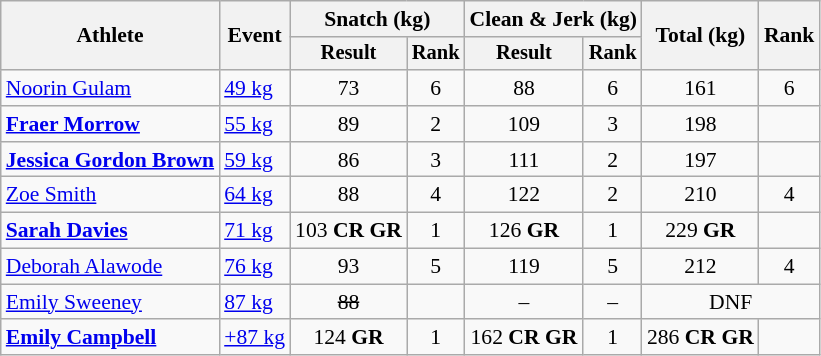<table class="wikitable" style="font-size:90%; text-align:center">
<tr>
<th rowspan=2>Athlete</th>
<th rowspan=2>Event</th>
<th colspan="2">Snatch (kg)</th>
<th colspan="2">Clean & Jerk (kg)</th>
<th rowspan="2">Total (kg)</th>
<th rowspan="2">Rank</th>
</tr>
<tr style="font-size:95%">
<th>Result</th>
<th>Rank</th>
<th>Result</th>
<th>Rank</th>
</tr>
<tr>
<td align=left><a href='#'>Noorin Gulam</a></td>
<td align=left><a href='#'>49 kg</a></td>
<td>73</td>
<td>6</td>
<td>88</td>
<td>6</td>
<td>161</td>
<td>6</td>
</tr>
<tr>
<td align=left><strong><a href='#'>Fraer Morrow</a></strong></td>
<td align=left><a href='#'>55 kg</a></td>
<td>89</td>
<td>2</td>
<td>109</td>
<td>3</td>
<td>198</td>
<td></td>
</tr>
<tr>
<td align=left><strong><a href='#'>Jessica Gordon Brown</a></strong></td>
<td align=left><a href='#'>59 kg</a></td>
<td>86</td>
<td>3</td>
<td>111</td>
<td>2</td>
<td>197</td>
<td></td>
</tr>
<tr>
<td align=left><a href='#'>Zoe Smith</a></td>
<td align=left><a href='#'>64 kg</a></td>
<td>88</td>
<td>4</td>
<td>122</td>
<td>2</td>
<td>210</td>
<td>4</td>
</tr>
<tr>
<td align=left><strong><a href='#'>Sarah Davies</a></strong></td>
<td align=left><a href='#'>71 kg</a></td>
<td>103 <strong>CR</strong> <strong>GR</strong></td>
<td>1</td>
<td>126 <strong>GR</strong></td>
<td>1</td>
<td>229 <strong>GR</strong></td>
<td></td>
</tr>
<tr>
<td align=left><a href='#'>Deborah Alawode</a></td>
<td align=left><a href='#'>76 kg</a></td>
<td>93</td>
<td>5</td>
<td>119</td>
<td>5</td>
<td>212</td>
<td>4</td>
</tr>
<tr>
<td align=left><a href='#'>Emily Sweeney</a></td>
<td align=left><a href='#'>87 kg</a></td>
<td><s>88</s></td>
<td></td>
<td>–</td>
<td>–</td>
<td colspan=2>DNF</td>
</tr>
<tr>
<td align=left><strong><a href='#'>Emily Campbell</a></strong></td>
<td align=left><a href='#'>+87 kg</a></td>
<td>124 <strong>GR</strong></td>
<td>1</td>
<td>162 <strong>CR</strong> <strong>GR</strong></td>
<td>1</td>
<td>286 <strong>CR</strong> <strong>GR</strong></td>
<td></td>
</tr>
</table>
